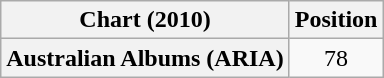<table class="wikitable plainrowheaders" style="text-align:center">
<tr>
<th scope="col">Chart (2010)</th>
<th scope="col">Position</th>
</tr>
<tr>
<th scope="row">Australian Albums (ARIA)</th>
<td>78</td>
</tr>
</table>
